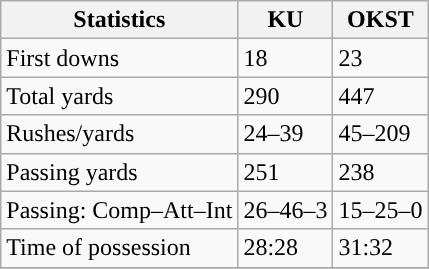<table class="wikitable" style="float: left;">
<tr>
<th>Statistics</th>
<th>KU</th>
<th>OKST</th>
</tr>
<tr>
<td>First downs</td>
<td>18</td>
<td>23</td>
</tr>
<tr>
<td>Total yards</td>
<td>290</td>
<td>447</td>
</tr>
<tr>
<td>Rushes/yards</td>
<td>24–39</td>
<td>45–209</td>
</tr>
<tr>
<td>Passing yards</td>
<td>251</td>
<td>238</td>
</tr>
<tr>
<td>Passing: Comp–Att–Int</td>
<td>26–46–3</td>
<td>15–25–0</td>
</tr>
<tr>
<td>Time of possession</td>
<td>28:28</td>
<td>31:32</td>
</tr>
<tr>
</tr>
</table>
